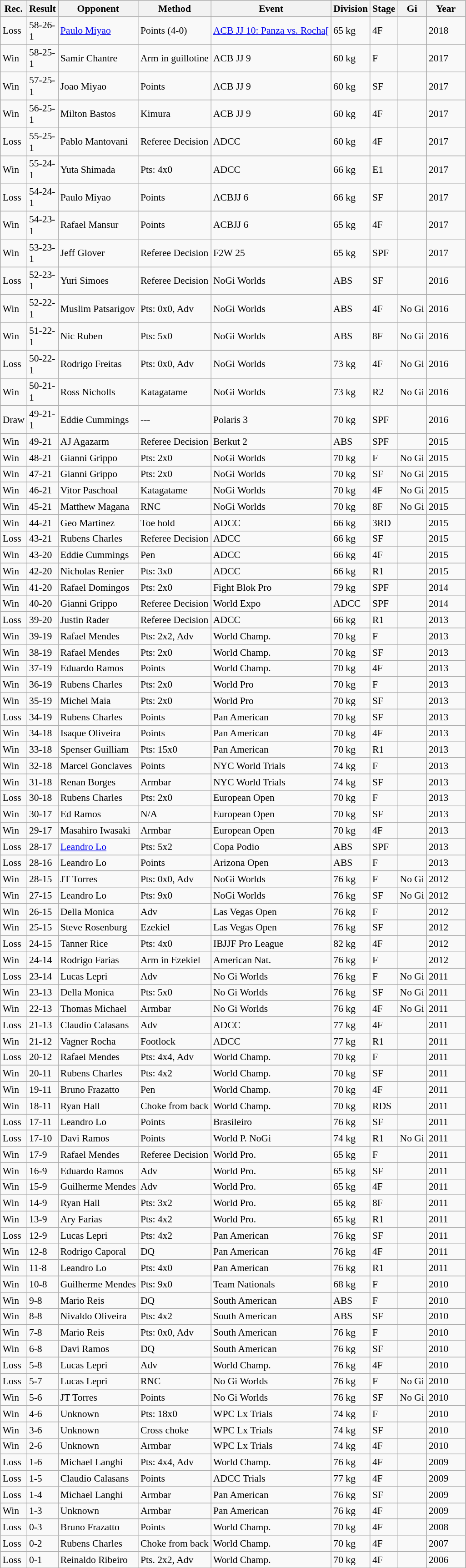<table class="wikitable sortable" style="font-size:90%; text-align:left;">
<tr>
<th>Rec.</th>
<th width="10pt">Result</th>
<th>Opponent</th>
<th>Method</th>
<th>Event</th>
<th>Division</th>
<th>Stage</th>
<th>Gi</th>
<th width="50pt" style="text-align:center;">Year</th>
</tr>
<tr>
<td>Loss</td>
<td>58-26-1</td>
<td><a href='#'>Paulo Miyao</a></td>
<td>Points (4-0)</td>
<td><a href='#'>ACB JJ 10: Panza vs. Rocha[</a></td>
<td>65 kg</td>
<td>4F</td>
<td></td>
<td>2018</td>
</tr>
<tr>
<td>Win</td>
<td>58-25-1</td>
<td>Samir Chantre</td>
<td>Arm in guillotine</td>
<td>ACB JJ 9</td>
<td>60 kg</td>
<td>F</td>
<td></td>
<td>2017</td>
</tr>
<tr>
<td>Win</td>
<td>57-25-1</td>
<td>Joao Miyao</td>
<td>Points</td>
<td>ACB JJ 9</td>
<td>60 kg</td>
<td>SF</td>
<td></td>
<td>2017</td>
</tr>
<tr>
<td>Win</td>
<td>56-25-1</td>
<td>Milton Bastos</td>
<td>Kimura</td>
<td>ACB JJ 9</td>
<td>60 kg</td>
<td>4F</td>
<td></td>
<td>2017</td>
</tr>
<tr>
<td>Loss</td>
<td>55-25-1</td>
<td>Pablo Mantovani</td>
<td>Referee Decision</td>
<td>ADCC</td>
<td>60 kg</td>
<td>4F</td>
<td></td>
<td>2017</td>
</tr>
<tr>
<td>Win</td>
<td>55-24-1</td>
<td>Yuta Shimada</td>
<td>Pts: 4x0</td>
<td>ADCC</td>
<td>66 kg</td>
<td>E1</td>
<td></td>
<td>2017</td>
</tr>
<tr>
<td>Loss</td>
<td>54-24-1</td>
<td>Paulo Miyao</td>
<td>Points</td>
<td>ACBJJ 6</td>
<td>66 kg</td>
<td>SF</td>
<td></td>
<td>2017</td>
</tr>
<tr>
<td>Win</td>
<td>54-23-1</td>
<td>Rafael Mansur</td>
<td>Points</td>
<td>ACBJJ 6</td>
<td>65 kg</td>
<td>4F</td>
<td></td>
<td>2017</td>
</tr>
<tr>
<td>Win</td>
<td>53-23-1</td>
<td>Jeff Glover</td>
<td>Referee Decision</td>
<td>F2W 25</td>
<td>65 kg</td>
<td>SPF</td>
<td></td>
<td>2017</td>
</tr>
<tr>
<td>Loss</td>
<td>52-23-1</td>
<td>Yuri Simoes</td>
<td>Referee Decision</td>
<td>NoGi Worlds</td>
<td>ABS</td>
<td>SF</td>
<td></td>
<td>2016</td>
</tr>
<tr>
<td>Win</td>
<td>52-22-1</td>
<td>Muslim Patsarigov</td>
<td>Pts: 0x0, Adv</td>
<td>NoGi Worlds</td>
<td>ABS</td>
<td>4F</td>
<td>No Gi</td>
<td>2016</td>
</tr>
<tr>
<td>Win</td>
<td>51-22-1</td>
<td>Nic Ruben</td>
<td>Pts: 5x0</td>
<td>NoGi Worlds</td>
<td>ABS</td>
<td>8F</td>
<td>No Gi</td>
<td>2016</td>
</tr>
<tr>
<td>Loss</td>
<td>50-22-1</td>
<td>Rodrigo Freitas</td>
<td>Pts: 0x0, Adv</td>
<td>NoGi Worlds</td>
<td>73 kg</td>
<td>4F</td>
<td>No Gi</td>
<td>2016</td>
</tr>
<tr>
<td>Win</td>
<td>50-21-1</td>
<td>Ross Nicholls</td>
<td>Katagatame</td>
<td>NoGi Worlds</td>
<td>73 kg</td>
<td>R2</td>
<td>No Gi</td>
<td>2016</td>
</tr>
<tr>
<td>Draw</td>
<td>49-21-1</td>
<td>Eddie Cummings</td>
<td>---</td>
<td>Polaris 3</td>
<td>70 kg</td>
<td>SPF</td>
<td></td>
<td>2016</td>
</tr>
<tr>
<td>Win</td>
<td>49-21</td>
<td>AJ Agazarm</td>
<td>Referee Decision</td>
<td>Berkut 2</td>
<td>ABS</td>
<td>SPF</td>
<td></td>
<td>2015</td>
</tr>
<tr>
<td>Win</td>
<td>48-21</td>
<td>Gianni Grippo</td>
<td>Pts: 2x0</td>
<td>NoGi Worlds</td>
<td>70 kg</td>
<td>F</td>
<td>No Gi</td>
<td>2015</td>
</tr>
<tr>
<td>Win</td>
<td>47-21</td>
<td>Gianni Grippo</td>
<td>Pts: 2x0</td>
<td>NoGi Worlds</td>
<td>70 kg</td>
<td>SF</td>
<td>No Gi</td>
<td>2015</td>
</tr>
<tr>
<td>Win</td>
<td>46-21</td>
<td>Vitor Paschoal</td>
<td>Katagatame</td>
<td>NoGi Worlds</td>
<td>70 kg</td>
<td>4F</td>
<td>No Gi</td>
<td>2015</td>
</tr>
<tr>
<td>Win</td>
<td>45-21</td>
<td>Matthew Magana</td>
<td>RNC</td>
<td>NoGi Worlds</td>
<td>70 kg</td>
<td>8F</td>
<td>No Gi</td>
<td>2015</td>
</tr>
<tr>
<td>Win</td>
<td>44-21</td>
<td>Geo Martinez</td>
<td>Toe hold</td>
<td>ADCC</td>
<td>66 kg</td>
<td>3RD</td>
<td></td>
<td>2015</td>
</tr>
<tr>
<td>Loss</td>
<td>43-21</td>
<td>Rubens Charles</td>
<td>Referee Decision</td>
<td>ADCC</td>
<td>66 kg</td>
<td>SF</td>
<td></td>
<td>2015</td>
</tr>
<tr>
<td>Win</td>
<td>43-20</td>
<td>Eddie Cummings</td>
<td>Pen</td>
<td>ADCC</td>
<td>66 kg</td>
<td>4F</td>
<td></td>
<td>2015</td>
</tr>
<tr>
<td>Win</td>
<td>42-20</td>
<td>Nicholas Renier</td>
<td>Pts: 3x0</td>
<td>ADCC</td>
<td>66 kg</td>
<td>R1</td>
<td></td>
<td>2015</td>
</tr>
<tr>
<td>Win</td>
<td>41-20</td>
<td>Rafael Domingos</td>
<td>Pts: 2x0</td>
<td>Fight Blok Pro</td>
<td>79 kg</td>
<td>SPF</td>
<td></td>
<td>2014</td>
</tr>
<tr>
<td>Win</td>
<td>40-20</td>
<td>Gianni Grippo</td>
<td>Referee Decision</td>
<td>World Expo</td>
<td>ADCC</td>
<td>SPF</td>
<td></td>
<td>2014</td>
</tr>
<tr>
<td>Loss</td>
<td>39-20</td>
<td>Justin Rader</td>
<td>Referee Decision</td>
<td>ADCC</td>
<td>66 kg</td>
<td>R1</td>
<td></td>
<td>2013</td>
</tr>
<tr>
<td>Win</td>
<td>39-19</td>
<td>Rafael Mendes</td>
<td>Pts: 2x2, Adv</td>
<td>World Champ.</td>
<td>70 kg</td>
<td>F</td>
<td></td>
<td>2013</td>
</tr>
<tr>
<td>Win</td>
<td>38-19</td>
<td>Rafael Mendes</td>
<td>Pts: 2x0</td>
<td>World Champ.</td>
<td>70 kg</td>
<td>SF</td>
<td></td>
<td>2013</td>
</tr>
<tr>
<td>Win</td>
<td>37-19</td>
<td>Eduardo Ramos</td>
<td>Points</td>
<td>World Champ.</td>
<td>70 kg</td>
<td>4F</td>
<td></td>
<td>2013</td>
</tr>
<tr>
<td>Win</td>
<td>36-19</td>
<td>Rubens Charles</td>
<td>Pts: 2x0</td>
<td>World Pro</td>
<td>70 kg</td>
<td>F</td>
<td></td>
<td>2013</td>
</tr>
<tr>
<td>Win</td>
<td>35-19</td>
<td>Michel Maia</td>
<td>Pts: 2x0</td>
<td>World Pro</td>
<td>70 kg</td>
<td>SF</td>
<td></td>
<td>2013</td>
</tr>
<tr>
<td>Loss</td>
<td>34-19</td>
<td>Rubens Charles</td>
<td>Points</td>
<td>Pan American</td>
<td>70 kg</td>
<td>SF</td>
<td></td>
<td>2013</td>
</tr>
<tr>
<td>Win</td>
<td>34-18</td>
<td>Isaque Oliveira</td>
<td>Points</td>
<td>Pan American</td>
<td>70 kg</td>
<td>4F</td>
<td></td>
<td>2013</td>
</tr>
<tr>
<td>Win</td>
<td>33-18</td>
<td>Spenser Guilliam</td>
<td>Pts: 15x0</td>
<td>Pan American</td>
<td>70 kg</td>
<td>R1</td>
<td></td>
<td>2013</td>
</tr>
<tr>
<td>Win</td>
<td>32-18</td>
<td>Marcel Gonclaves</td>
<td>Points</td>
<td>NYC World Trials</td>
<td>74 kg</td>
<td>F</td>
<td></td>
<td>2013</td>
</tr>
<tr>
<td>Win</td>
<td>31-18</td>
<td>Renan Borges</td>
<td>Armbar</td>
<td>NYC World Trials</td>
<td>74 kg</td>
<td>SF</td>
<td></td>
<td>2013</td>
</tr>
<tr>
<td>Loss</td>
<td>30-18</td>
<td>Rubens Charles</td>
<td>Pts: 2x0</td>
<td>European Open</td>
<td>70 kg</td>
<td>F</td>
<td></td>
<td>2013</td>
</tr>
<tr>
<td>Win</td>
<td>30-17</td>
<td>Ed Ramos</td>
<td>N/A</td>
<td>European Open</td>
<td>70 kg</td>
<td>SF</td>
<td></td>
<td>2013</td>
</tr>
<tr>
<td>Win</td>
<td>29-17</td>
<td>Masahiro Iwasaki</td>
<td>Armbar</td>
<td>European Open</td>
<td>70 kg</td>
<td>4F</td>
<td></td>
<td>2013</td>
</tr>
<tr>
<td>Loss</td>
<td>28-17</td>
<td><a href='#'>Leandro Lo</a></td>
<td>Pts: 5x2</td>
<td>Copa Podio</td>
<td>ABS</td>
<td>SPF</td>
<td></td>
<td>2013</td>
</tr>
<tr>
<td>Loss</td>
<td>28-16</td>
<td>Leandro Lo</td>
<td>Points</td>
<td>Arizona Open</td>
<td>ABS</td>
<td>F</td>
<td></td>
<td>2013</td>
</tr>
<tr>
<td>Win</td>
<td>28-15</td>
<td>JT Torres</td>
<td>Pts: 0x0, Adv</td>
<td>NoGi Worlds</td>
<td>76 kg</td>
<td>F</td>
<td>No Gi</td>
<td>2012</td>
</tr>
<tr>
<td>Win</td>
<td>27-15</td>
<td>Leandro Lo</td>
<td>Pts: 9x0</td>
<td>NoGi Worlds</td>
<td>76 kg</td>
<td>SF</td>
<td>No Gi</td>
<td>2012</td>
</tr>
<tr>
<td>Win</td>
<td>26-15</td>
<td>Della Monica</td>
<td>Adv</td>
<td>Las Vegas Open</td>
<td>76 kg</td>
<td>F</td>
<td></td>
<td>2012</td>
</tr>
<tr>
<td>Win</td>
<td>25-15</td>
<td>Steve Rosenburg</td>
<td>Ezekiel</td>
<td>Las Vegas Open</td>
<td>76 kg</td>
<td>SF</td>
<td></td>
<td>2012</td>
</tr>
<tr>
<td>Loss</td>
<td>24-15</td>
<td>Tanner Rice</td>
<td>Pts: 4x0</td>
<td>IBJJF Pro League</td>
<td>82 kg</td>
<td>4F</td>
<td></td>
<td>2012</td>
</tr>
<tr>
<td>Win</td>
<td>24-14</td>
<td>Rodrigo Farias</td>
<td>Arm in Ezekiel</td>
<td>American Nat.</td>
<td>76 kg</td>
<td>F</td>
<td></td>
<td>2012</td>
</tr>
<tr>
<td>Loss</td>
<td>23-14</td>
<td>Lucas Lepri</td>
<td>Adv</td>
<td>No Gi Worlds</td>
<td>76 kg</td>
<td>F</td>
<td>No Gi</td>
<td>2011</td>
</tr>
<tr>
<td>Win</td>
<td>23-13</td>
<td>Della Monica</td>
<td>Pts: 5x0</td>
<td>No Gi Worlds</td>
<td>76 kg</td>
<td>SF</td>
<td>No Gi</td>
<td>2011</td>
</tr>
<tr>
<td>Win</td>
<td>22-13</td>
<td>Thomas Michael</td>
<td>Armbar</td>
<td>No Gi Worlds</td>
<td>76 kg</td>
<td>4F</td>
<td>No Gi</td>
<td>2011</td>
</tr>
<tr>
<td>Loss</td>
<td>21-13</td>
<td>Claudio Calasans</td>
<td>Adv</td>
<td>ADCC</td>
<td>77 kg</td>
<td>4F</td>
<td></td>
<td>2011</td>
</tr>
<tr>
<td>Win</td>
<td>21-12</td>
<td>Vagner Rocha</td>
<td>Footlock</td>
<td>ADCC</td>
<td>77 kg</td>
<td>R1</td>
<td></td>
<td>2011</td>
</tr>
<tr>
<td>Loss</td>
<td>20-12</td>
<td>Rafael Mendes</td>
<td>Pts: 4x4, Adv</td>
<td>World Champ.</td>
<td>70 kg</td>
<td>F</td>
<td></td>
<td>2011</td>
</tr>
<tr>
<td>Win</td>
<td>20-11</td>
<td>Rubens Charles</td>
<td>Pts: 4x2</td>
<td>World Champ.</td>
<td>70 kg</td>
<td>SF</td>
<td></td>
<td>2011</td>
</tr>
<tr>
<td>Win</td>
<td>19-11</td>
<td>Bruno Frazatto</td>
<td>Pen</td>
<td>World Champ.</td>
<td>70 kg</td>
<td>4F</td>
<td></td>
<td>2011</td>
</tr>
<tr>
<td>Win</td>
<td>18-11</td>
<td>Ryan Hall</td>
<td>Choke from back</td>
<td>World Champ.</td>
<td>70 kg</td>
<td>RDS</td>
<td></td>
<td>2011</td>
</tr>
<tr>
<td>Loss</td>
<td>17-11</td>
<td>Leandro Lo</td>
<td>Points</td>
<td>Brasileiro</td>
<td>76 kg</td>
<td>SF</td>
<td></td>
<td>2011</td>
</tr>
<tr>
<td>Loss</td>
<td>17-10</td>
<td>Davi Ramos</td>
<td>Points</td>
<td>World P. NoGi</td>
<td>74 kg</td>
<td>R1</td>
<td>No Gi</td>
<td>2011</td>
</tr>
<tr>
<td>Win</td>
<td>17-9</td>
<td>Rafael Mendes</td>
<td>Referee Decision</td>
<td>World Pro.</td>
<td>65 kg</td>
<td>F</td>
<td></td>
<td>2011</td>
</tr>
<tr>
<td>Win</td>
<td>16-9</td>
<td>Eduardo Ramos</td>
<td>Adv</td>
<td>World Pro.</td>
<td>65 kg</td>
<td>SF</td>
<td></td>
<td>2011</td>
</tr>
<tr>
<td>Win</td>
<td>15-9</td>
<td>Guilherme Mendes</td>
<td>Adv</td>
<td>World Pro.</td>
<td>65 kg</td>
<td>4F</td>
<td></td>
<td>2011</td>
</tr>
<tr>
<td>Win</td>
<td>14-9</td>
<td>Ryan Hall</td>
<td>Pts: 3x2</td>
<td>World Pro.</td>
<td>65 kg</td>
<td>8F</td>
<td></td>
<td>2011</td>
</tr>
<tr>
<td>Win</td>
<td>13-9</td>
<td>Ary Farias</td>
<td>Pts: 4x2</td>
<td>World Pro.</td>
<td>65 kg</td>
<td>R1</td>
<td></td>
<td>2011</td>
</tr>
<tr>
<td>Loss</td>
<td>12-9</td>
<td>Lucas Lepri</td>
<td>Pts: 4x2</td>
<td>Pan American</td>
<td>76 kg</td>
<td>SF</td>
<td></td>
<td>2011</td>
</tr>
<tr>
<td>Win</td>
<td>12-8</td>
<td>Rodrigo Caporal</td>
<td>DQ</td>
<td>Pan American</td>
<td>76 kg</td>
<td>4F</td>
<td></td>
<td>2011</td>
</tr>
<tr>
<td>Win</td>
<td>11-8</td>
<td>Leandro Lo</td>
<td>Pts: 4x0</td>
<td>Pan American</td>
<td>76 kg</td>
<td>R1</td>
<td></td>
<td>2011</td>
</tr>
<tr>
<td>Win</td>
<td>10-8</td>
<td>Guilherme Mendes</td>
<td>Pts: 9x0</td>
<td>Team Nationals</td>
<td>68 kg</td>
<td>F</td>
<td></td>
<td>2010</td>
</tr>
<tr>
<td>Win</td>
<td>9-8</td>
<td>Mario Reis</td>
<td>DQ</td>
<td>South American</td>
<td>ABS</td>
<td>F</td>
<td></td>
<td>2010</td>
</tr>
<tr>
<td>Win</td>
<td>8-8</td>
<td>Nivaldo Oliveira</td>
<td>Pts: 4x2</td>
<td>South American</td>
<td>ABS</td>
<td>SF</td>
<td></td>
<td>2010</td>
</tr>
<tr>
<td>Win</td>
<td>7-8</td>
<td>Mario Reis</td>
<td>Pts: 0x0, Adv</td>
<td>South American</td>
<td>76 kg</td>
<td>F</td>
<td></td>
<td>2010</td>
</tr>
<tr>
<td>Win</td>
<td>6-8</td>
<td>Davi Ramos</td>
<td>DQ</td>
<td>South American</td>
<td>76 kg</td>
<td>SF</td>
<td></td>
<td>2010</td>
</tr>
<tr>
<td>Loss</td>
<td>5-8</td>
<td>Lucas Lepri</td>
<td>Adv</td>
<td>World Champ.</td>
<td>76 kg</td>
<td>4F</td>
<td></td>
<td>2010</td>
</tr>
<tr>
<td>Loss</td>
<td>5-7</td>
<td>Lucas Lepri</td>
<td>RNC</td>
<td>No Gi Worlds</td>
<td>76 kg</td>
<td>F</td>
<td>No Gi</td>
<td>2010</td>
</tr>
<tr>
<td>Win</td>
<td>5-6</td>
<td>JT Torres</td>
<td>Points</td>
<td>No Gi Worlds</td>
<td>76 kg</td>
<td>SF</td>
<td>No Gi</td>
<td>2010</td>
</tr>
<tr>
<td>Win</td>
<td>4-6</td>
<td>Unknown</td>
<td>Pts: 18x0</td>
<td>WPC Lx Trials</td>
<td>74 kg</td>
<td>F</td>
<td></td>
<td>2010</td>
</tr>
<tr>
<td>Win</td>
<td>3-6</td>
<td>Unknown</td>
<td>Cross choke</td>
<td>WPC Lx Trials</td>
<td>74 kg</td>
<td>SF</td>
<td></td>
<td>2010</td>
</tr>
<tr>
<td>Win</td>
<td>2-6</td>
<td>Unknown</td>
<td>Armbar</td>
<td>WPC Lx Trials</td>
<td>74 kg</td>
<td>4F</td>
<td></td>
<td>2010</td>
</tr>
<tr>
<td>Loss</td>
<td>1-6</td>
<td>Michael Langhi</td>
<td>Pts: 4x4, Adv</td>
<td>World Champ.</td>
<td>76 kg</td>
<td>4F</td>
<td></td>
<td>2009</td>
</tr>
<tr>
<td>Loss</td>
<td>1-5</td>
<td>Claudio Calasans</td>
<td>Points</td>
<td>ADCC Trials</td>
<td>77 kg</td>
<td>4F</td>
<td></td>
<td>2009</td>
</tr>
<tr>
<td>Loss</td>
<td>1-4</td>
<td>Michael Langhi</td>
<td>Armbar</td>
<td>Pan American</td>
<td>76 kg</td>
<td>SF</td>
<td></td>
<td>2009</td>
</tr>
<tr>
<td>Win</td>
<td>1-3</td>
<td>Unknown</td>
<td>Armbar</td>
<td>Pan American</td>
<td>76 kg</td>
<td>4F</td>
<td></td>
<td>2009</td>
</tr>
<tr>
<td>Loss</td>
<td>0-3</td>
<td>Bruno Frazatto</td>
<td>Points</td>
<td>World Champ.</td>
<td>70 kg</td>
<td>4F</td>
<td></td>
<td>2008</td>
</tr>
<tr>
<td>Loss</td>
<td>0-2</td>
<td>Rubens Charles</td>
<td>Choke from back</td>
<td>World Champ.</td>
<td>70 kg</td>
<td>4F</td>
<td></td>
<td>2007</td>
</tr>
<tr>
<td>Loss</td>
<td>0-1</td>
<td>Reinaldo Ribeiro</td>
<td>Pts. 2x2, Adv</td>
<td>World Champ.</td>
<td>70 kg</td>
<td>4F</td>
<td></td>
<td>2006</td>
</tr>
<tr>
</tr>
</table>
